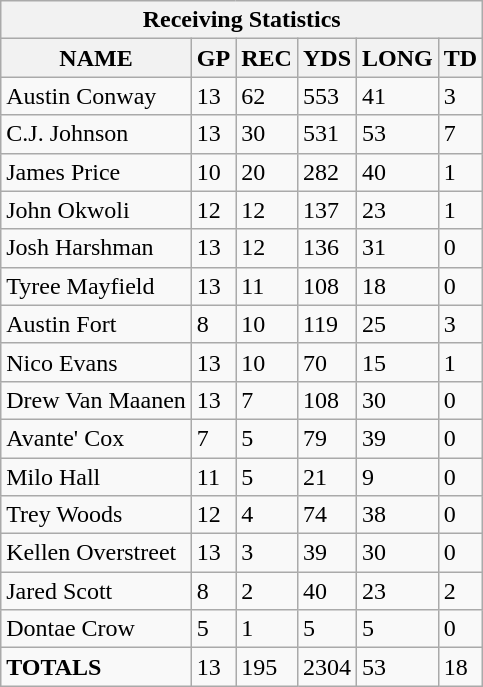<table class="wikitable sortable collapsible collapsed">
<tr>
<th colspan="7">Receiving Statistics</th>
</tr>
<tr>
<th>NAME</th>
<th>GP</th>
<th>REC</th>
<th>YDS</th>
<th>LONG</th>
<th>TD</th>
</tr>
<tr>
<td>Austin Conway</td>
<td>13</td>
<td>62</td>
<td>553</td>
<td>41</td>
<td>3</td>
</tr>
<tr>
<td>C.J. Johnson</td>
<td>13</td>
<td>30</td>
<td>531</td>
<td>53</td>
<td>7</td>
</tr>
<tr>
<td>James Price</td>
<td>10</td>
<td>20</td>
<td>282</td>
<td>40</td>
<td>1</td>
</tr>
<tr>
<td>John Okwoli</td>
<td>12</td>
<td>12</td>
<td>137</td>
<td>23</td>
<td>1</td>
</tr>
<tr>
<td>Josh Harshman</td>
<td>13</td>
<td>12</td>
<td>136</td>
<td>31</td>
<td>0</td>
</tr>
<tr>
<td>Tyree Mayfield</td>
<td>13</td>
<td>11</td>
<td>108</td>
<td>18</td>
<td>0</td>
</tr>
<tr>
<td>Austin Fort</td>
<td>8</td>
<td>10</td>
<td>119</td>
<td>25</td>
<td>3</td>
</tr>
<tr>
<td>Nico Evans</td>
<td>13</td>
<td>10</td>
<td>70</td>
<td>15</td>
<td>1</td>
</tr>
<tr>
<td>Drew Van Maanen</td>
<td>13</td>
<td>7</td>
<td>108</td>
<td>30</td>
<td>0</td>
</tr>
<tr>
<td>Avante' Cox</td>
<td>7</td>
<td>5</td>
<td>79</td>
<td>39</td>
<td>0</td>
</tr>
<tr>
<td>Milo Hall</td>
<td>11</td>
<td>5</td>
<td>21</td>
<td>9</td>
<td>0</td>
</tr>
<tr>
<td>Trey Woods</td>
<td>12</td>
<td>4</td>
<td>74</td>
<td>38</td>
<td>0</td>
</tr>
<tr>
<td>Kellen Overstreet</td>
<td>13</td>
<td>3</td>
<td>39</td>
<td>30</td>
<td>0</td>
</tr>
<tr>
<td>Jared Scott</td>
<td>8</td>
<td>2</td>
<td>40</td>
<td>23</td>
<td>2</td>
</tr>
<tr>
<td>Dontae Crow</td>
<td>5</td>
<td>1</td>
<td>5</td>
<td>5</td>
<td>0</td>
</tr>
<tr>
<td><strong>TOTALS</strong></td>
<td>13</td>
<td>195</td>
<td>2304</td>
<td>53</td>
<td>18</td>
</tr>
</table>
